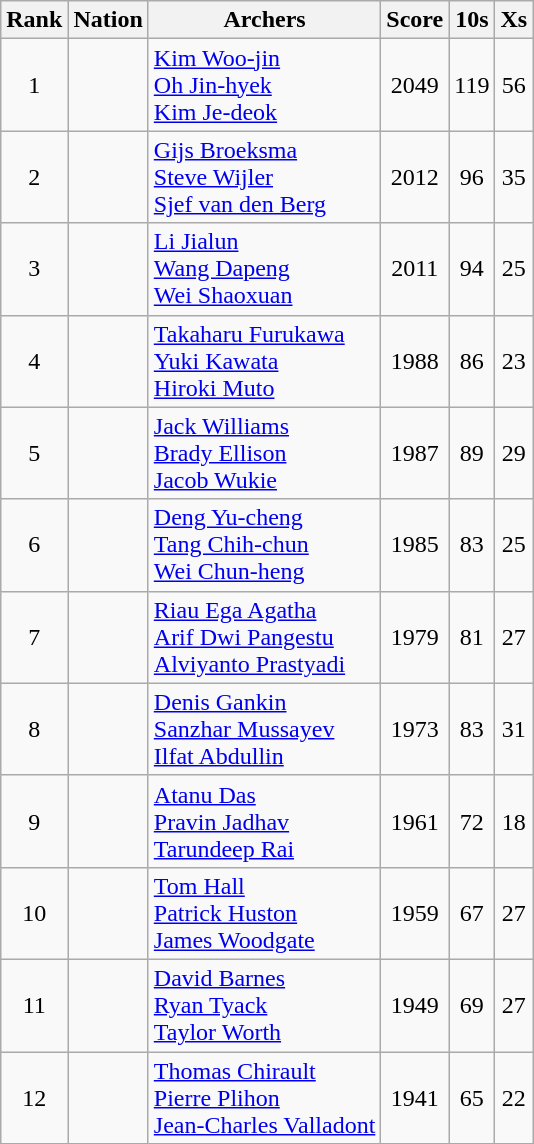<table class="wikitable sortable" style="text-align:center">
<tr>
<th>Rank</th>
<th>Nation</th>
<th>Archers</th>
<th>Score</th>
<th>10s</th>
<th>Xs</th>
</tr>
<tr>
<td>1</td>
<td align="left"></td>
<td align="left"><a href='#'>Kim Woo-jin</a><br><a href='#'>Oh Jin-hyek</a><br><a href='#'>Kim Je-deok</a></td>
<td>2049</td>
<td>119</td>
<td>56</td>
</tr>
<tr>
<td>2</td>
<td align="left"></td>
<td align="left"><a href='#'>Gijs Broeksma</a><br><a href='#'>Steve Wijler</a><br><a href='#'>Sjef van den Berg</a></td>
<td>2012</td>
<td>96</td>
<td>35</td>
</tr>
<tr>
<td>3</td>
<td align="left"></td>
<td align="left"><a href='#'>Li Jialun</a><br><a href='#'>Wang Dapeng</a><br><a href='#'>Wei Shaoxuan</a></td>
<td>2011</td>
<td>94</td>
<td>25</td>
</tr>
<tr>
<td>4</td>
<td align="left"></td>
<td align="left"><a href='#'>Takaharu Furukawa</a><br><a href='#'>Yuki Kawata</a><br><a href='#'>Hiroki Muto</a></td>
<td>1988</td>
<td>86</td>
<td>23</td>
</tr>
<tr>
<td>5</td>
<td align="left"></td>
<td align="left"><a href='#'>Jack Williams</a><br><a href='#'>Brady Ellison</a><br><a href='#'>Jacob Wukie</a></td>
<td>1987</td>
<td>89</td>
<td>29</td>
</tr>
<tr>
<td>6</td>
<td align="left"></td>
<td align="left"><a href='#'>Deng Yu-cheng</a><br><a href='#'>Tang Chih-chun</a><br><a href='#'>Wei Chun-heng</a></td>
<td>1985</td>
<td>83</td>
<td>25</td>
</tr>
<tr>
<td>7</td>
<td align="left"></td>
<td align="left"><a href='#'>Riau Ega Agatha</a><br><a href='#'>Arif Dwi Pangestu</a><br><a href='#'>Alviyanto Prastyadi</a></td>
<td>1979</td>
<td>81</td>
<td>27</td>
</tr>
<tr>
<td>8</td>
<td align="left"></td>
<td align="left"><a href='#'>Denis Gankin</a><br><a href='#'>Sanzhar Mussayev</a><br><a href='#'>Ilfat Abdullin</a></td>
<td>1973</td>
<td>83</td>
<td>31</td>
</tr>
<tr>
<td>9</td>
<td align="left"></td>
<td align="left"><a href='#'>Atanu Das</a><br><a href='#'>Pravin Jadhav</a><br><a href='#'>Tarundeep Rai</a></td>
<td>1961</td>
<td>72</td>
<td>18</td>
</tr>
<tr>
<td>10</td>
<td align="left"></td>
<td align="left"><a href='#'>Tom Hall</a><br><a href='#'>Patrick Huston</a><br><a href='#'>James Woodgate</a></td>
<td>1959</td>
<td>67</td>
<td>27</td>
</tr>
<tr>
<td>11</td>
<td align="left"></td>
<td align="left"><a href='#'>David Barnes</a><br><a href='#'>Ryan Tyack</a><br><a href='#'>Taylor Worth</a></td>
<td>1949</td>
<td>69</td>
<td>27</td>
</tr>
<tr>
<td>12</td>
<td align="left"></td>
<td align="left"><a href='#'>Thomas Chirault</a><br><a href='#'>Pierre Plihon</a><br><a href='#'>Jean-Charles Valladont</a></td>
<td>1941</td>
<td>65</td>
<td>22</td>
</tr>
</table>
